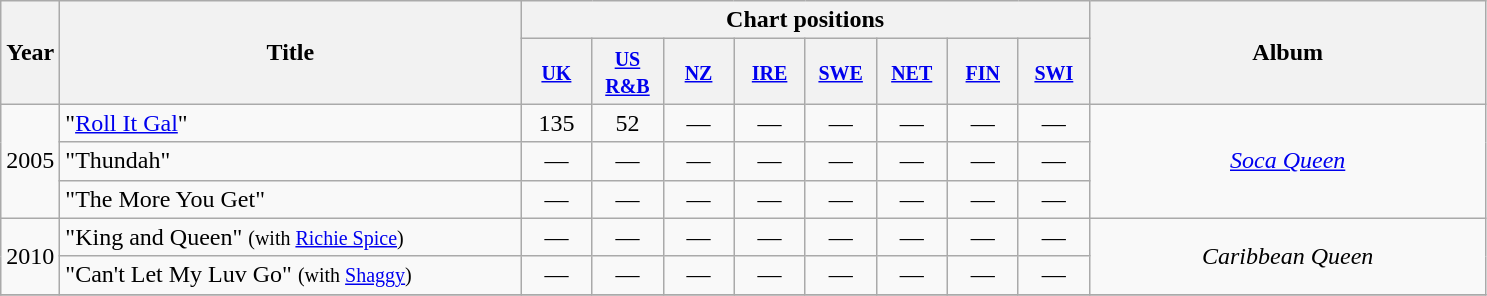<table class="wikitable">
<tr>
<th width="28" rowspan="2"><strong>Year</strong></th>
<th width="300" rowspan="2"><strong>Title</strong></th>
<th colspan="8"><strong>Chart positions</strong></th>
<th width="257" rowspan="2"><strong>Album</strong></th>
</tr>
<tr>
<th width="40"><small><a href='#'>UK</a></small></th>
<th width="40"><small><a href='#'>US<br>R&B</a></small></th>
<th width="40"><small><a href='#'>NZ</a></small></th>
<th width="40"><small><a href='#'>IRE</a></small></th>
<th width="40"><small><a href='#'>SWE</a></small></th>
<th width="40"><small><a href='#'>NET</a></small></th>
<th width="40"><small><a href='#'>FIN</a></small></th>
<th width="40"><small><a href='#'>SWI</a></small></th>
</tr>
<tr>
<td align="left" rowspan="3">2005</td>
<td>"<a href='#'>Roll It Gal</a>"</td>
<td style="text-align:center;">135</td>
<td style="text-align:center;">52</td>
<td style="text-align:center;">—</td>
<td style="text-align:center;">—</td>
<td style="text-align:center;">—</td>
<td style="text-align:center;">—</td>
<td style="text-align:center;">—</td>
<td style="text-align:center;">—</td>
<td align="center" rowspan="3"><em><a href='#'>Soca Queen</a></em></td>
</tr>
<tr>
<td>"Thundah"</td>
<td style="text-align:center;">—</td>
<td style="text-align:center;">—</td>
<td style="text-align:center;">—</td>
<td style="text-align:center;">—</td>
<td style="text-align:center;">—</td>
<td style="text-align:center;">—</td>
<td style="text-align:center;">—</td>
<td style="text-align:center;">—</td>
</tr>
<tr>
<td>"The More You Get"</td>
<td style="text-align:center;">—</td>
<td style="text-align:center;">—</td>
<td style="text-align:center;">—</td>
<td style="text-align:center;">—</td>
<td style="text-align:center;">—</td>
<td style="text-align:center;">—</td>
<td style="text-align:center;">—</td>
<td style="text-align:center;">—</td>
</tr>
<tr>
<td align="left" rowspan="2">2010</td>
<td>"King and Queen" <small>(with <a href='#'>Richie Spice</a>)</small></td>
<td style="text-align:center;">—</td>
<td style="text-align:center;">—</td>
<td style="text-align:center;">—</td>
<td style="text-align:center;">—</td>
<td style="text-align:center;">—</td>
<td style="text-align:center;">—</td>
<td style="text-align:center;">—</td>
<td style="text-align:center;">—</td>
<td align="center" rowspan="2"><em>Caribbean Queen</em></td>
</tr>
<tr>
<td>"Can't Let My Luv Go" <small>(with <a href='#'>Shaggy</a>)</small></td>
<td style="text-align:center;">—</td>
<td style="text-align:center;">—</td>
<td style="text-align:center;">—</td>
<td style="text-align:center;">—</td>
<td style="text-align:center;">—</td>
<td style="text-align:center;">—</td>
<td style="text-align:center;">—</td>
<td style="text-align:center;">—</td>
</tr>
<tr>
</tr>
</table>
